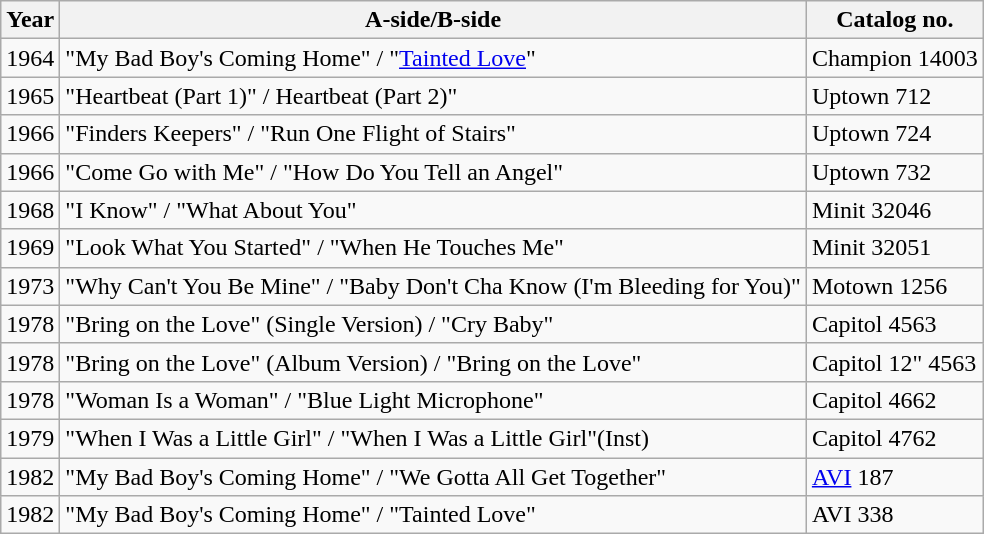<table class="wikitable sortable">
<tr>
<th>Year</th>
<th>A-side/B-side</th>
<th>Catalog no.</th>
</tr>
<tr>
<td>1964</td>
<td>"My Bad Boy's Coming Home" / "<a href='#'>Tainted Love</a>"</td>
<td>Champion 14003</td>
</tr>
<tr>
<td>1965</td>
<td>"Heartbeat (Part 1)" / Heartbeat (Part 2)"</td>
<td>Uptown 712</td>
</tr>
<tr>
<td>1966</td>
<td>"Finders Keepers" / "Run One Flight of Stairs"</td>
<td>Uptown 724</td>
</tr>
<tr>
<td>1966</td>
<td>"Come Go with Me" / "How Do You Tell an Angel"</td>
<td>Uptown 732</td>
</tr>
<tr>
<td>1968</td>
<td>"I Know" / "What About You"</td>
<td>Minit 32046</td>
</tr>
<tr>
<td>1969</td>
<td>"Look What You Started" / "When He Touches Me"</td>
<td>Minit 32051</td>
</tr>
<tr>
<td>1973</td>
<td>"Why Can't You Be Mine" / "Baby Don't Cha Know (I'm Bleeding for You)"</td>
<td>Motown 1256</td>
</tr>
<tr>
<td>1978</td>
<td>"Bring on the Love" (Single Version) / "Cry Baby"</td>
<td>Capitol 4563</td>
</tr>
<tr>
<td>1978</td>
<td>"Bring on the Love" (Album Version) / "Bring on the Love"</td>
<td>Capitol 12" 4563</td>
</tr>
<tr>
<td>1978</td>
<td>"Woman Is a Woman" / "Blue Light Microphone"</td>
<td>Capitol 4662</td>
</tr>
<tr>
<td>1979</td>
<td>"When I Was a Little Girl" / "When I Was a Little Girl"(Inst)</td>
<td>Capitol 4762</td>
</tr>
<tr>
<td>1982</td>
<td>"My Bad Boy's Coming Home" / "We Gotta All Get Together"</td>
<td><a href='#'>AVI</a> 187</td>
</tr>
<tr>
<td>1982</td>
<td>"My Bad Boy's Coming Home" / "Tainted Love"</td>
<td>AVI 338</td>
</tr>
</table>
